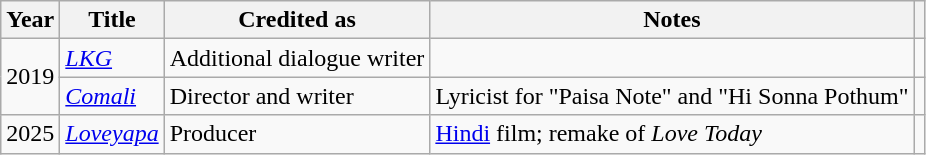<table class="wikitable sortable">
<tr>
<th scope="col">Year</th>
<th scope="col">Title</th>
<th scope="col">Credited as</th>
<th>Notes</th>
<th scope="col" class="unsortable"></th>
</tr>
<tr>
<td rowspan="2">2019</td>
<td><em><a href='#'>LKG</a></em></td>
<td>Additional dialogue writer</td>
<td></td>
<td></td>
</tr>
<tr>
<td><em><a href='#'>Comali</a></em></td>
<td>Director and writer</td>
<td>Lyricist for "Paisa Note" and "Hi Sonna Pothum"</td>
<td></td>
</tr>
<tr>
<td>2025</td>
<td><em><a href='#'>Loveyapa</a></em></td>
<td>Producer</td>
<td><a href='#'>Hindi</a> film; remake of <em>Love Today</em></td>
<td></td>
</tr>
</table>
